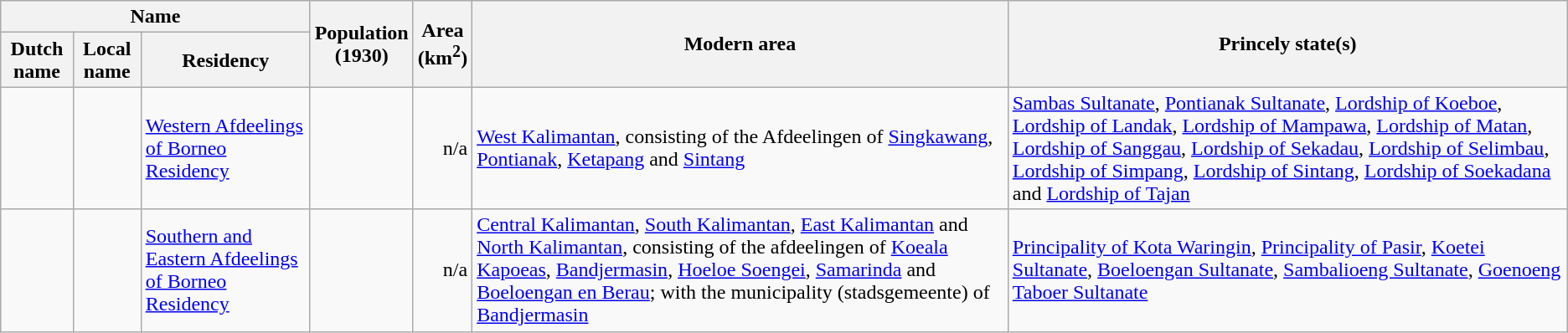<table class=wikitable>
<tr>
<th colspan=3>Name</th>
<th rowspan=2>Population<br>(1930)</th>
<th rowspan=2>Area<br>(km<sup>2</sup>)</th>
<th rowspan=2>Modern area</th>
<th rowspan=2>Princely state(s)</th>
</tr>
<tr>
<th>Dutch name</th>
<th>Local name</th>
<th>Residency</th>
</tr>
<tr>
<td></td>
<td></td>
<td><a href='#'>Western Afdeelings of Borneo Residency</a></td>
<td align=right></td>
<td align=right>n/a</td>
<td><a href='#'>West Kalimantan</a>, consisting of the Afdeelingen of <a href='#'>Singkawang</a>, <a href='#'>Pontianak</a>, <a href='#'>Ketapang</a> and <a href='#'>Sintang</a></td>
<td><a href='#'>Sambas Sultanate</a>, <a href='#'>Pontianak Sultanate</a>, <a href='#'>Lordship of Koeboe</a>, <a href='#'>Lordship of Landak</a>, <a href='#'>Lordship of Mampawa</a>, <a href='#'>Lordship of Matan</a>, <a href='#'>Lordship of Sanggau</a>, <a href='#'>Lordship of Sekadau</a>, <a href='#'>Lordship of Selimbau</a>, <a href='#'>Lordship of Simpang</a>, <a href='#'>Lordship of Sintang</a>, <a href='#'>Lordship of Soekadana</a> and <a href='#'>Lordship of Tajan</a></td>
</tr>
<tr>
<td></td>
<td></td>
<td><a href='#'>Southern and Eastern Afdeelings of Borneo Residency</a></td>
<td align=right></td>
<td align=right>n/a</td>
<td><a href='#'>Central Kalimantan</a>, <a href='#'>South Kalimantan</a>, <a href='#'>East Kalimantan</a> and <a href='#'>North Kalimantan</a>, consisting of the afdeelingen of <a href='#'>Koeala Kapoeas</a>, <a href='#'>Bandjermasin</a>, <a href='#'>Hoeloe Soengei</a>, <a href='#'>Samarinda</a> and <a href='#'>Boeloengan en Berau</a>; with the municipality (stadsgemeente) of <a href='#'>Bandjermasin</a></td>
<td><a href='#'>Principality of Kota Waringin</a>, <a href='#'>Principality of Pasir</a>, <a href='#'>Koetei Sultanate</a>, <a href='#'>Boeloengan Sultanate</a>, <a href='#'>Sambalioeng Sultanate</a>, <a href='#'>Goenoeng Taboer Sultanate</a></td>
</tr>
</table>
